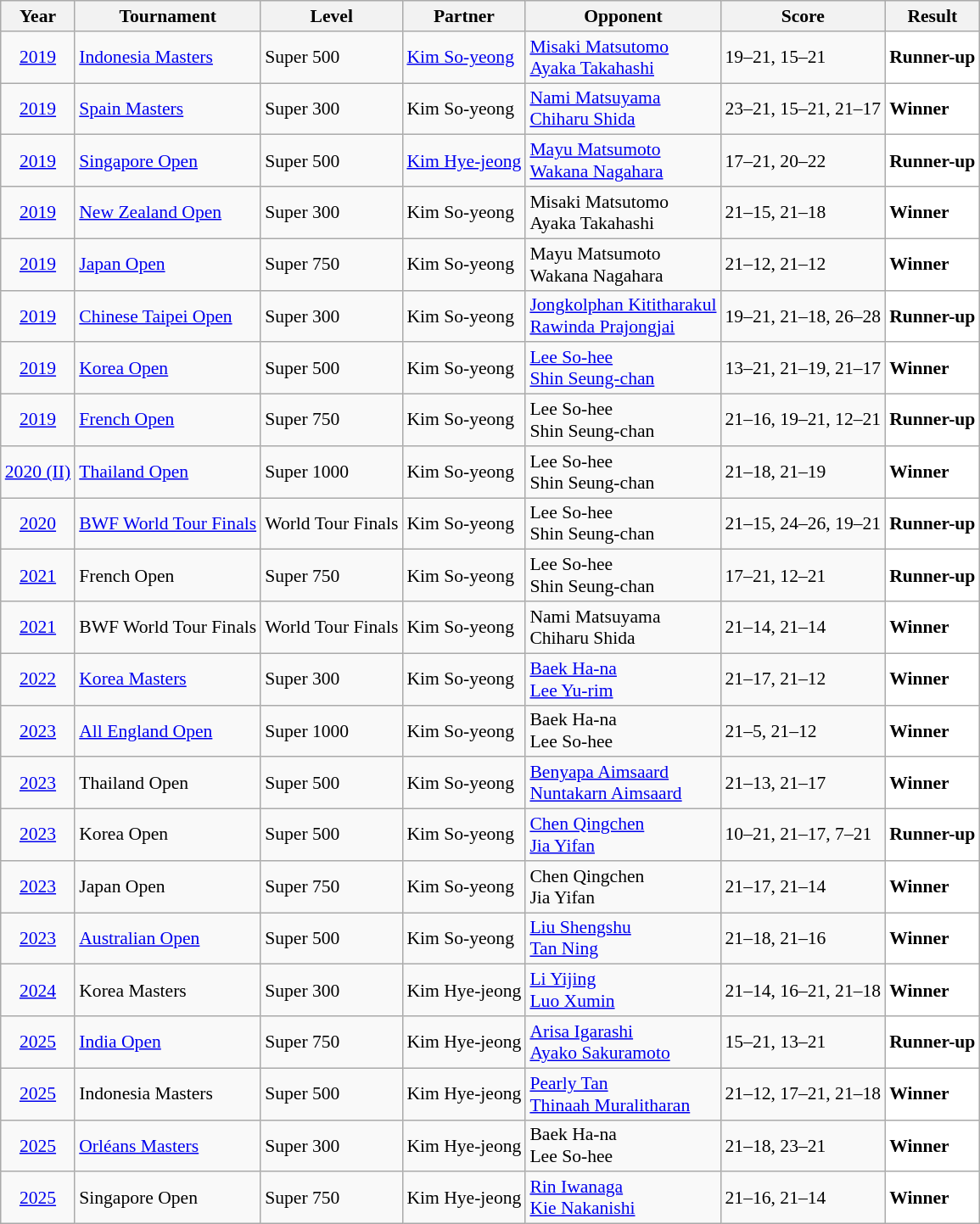<table class="sortable wikitable" style="font-size: 90%;">
<tr>
<th>Year</th>
<th>Tournament</th>
<th>Level</th>
<th>Partner</th>
<th>Opponent</th>
<th>Score</th>
<th>Result</th>
</tr>
<tr>
<td align="center"><a href='#'>2019</a></td>
<td align="left"><a href='#'>Indonesia Masters</a></td>
<td align="left">Super 500</td>
<td align="left"> <a href='#'>Kim So-yeong</a></td>
<td align="left"> <a href='#'>Misaki Matsutomo</a><br> <a href='#'>Ayaka Takahashi</a></td>
<td align="left">19–21, 15–21</td>
<td style="text-align:left; background:white"> <strong>Runner-up</strong></td>
</tr>
<tr>
<td align="center"><a href='#'>2019</a></td>
<td align="left"><a href='#'>Spain Masters</a></td>
<td align="left">Super 300</td>
<td align="left"> Kim So-yeong</td>
<td align="left"> <a href='#'>Nami Matsuyama</a><br> <a href='#'>Chiharu Shida</a></td>
<td align="left">23–21, 15–21, 21–17</td>
<td style="text-align:left; background:white"> <strong>Winner</strong></td>
</tr>
<tr>
<td align="center"><a href='#'>2019</a></td>
<td align="left"><a href='#'>Singapore Open</a></td>
<td align="left">Super 500</td>
<td align="left"> <a href='#'>Kim Hye-jeong</a></td>
<td align="left"> <a href='#'>Mayu Matsumoto</a><br> <a href='#'>Wakana Nagahara</a></td>
<td align="left">17–21, 20–22</td>
<td style="text-align:left; background:white"> <strong>Runner-up</strong></td>
</tr>
<tr>
<td align="center"><a href='#'>2019</a></td>
<td align="left"><a href='#'>New Zealand Open</a></td>
<td align="left">Super 300</td>
<td align="left"> Kim So-yeong</td>
<td align="left"> Misaki Matsutomo<br> Ayaka Takahashi</td>
<td align="left">21–15, 21–18</td>
<td style="text-align:left; background:white"> <strong>Winner</strong></td>
</tr>
<tr>
<td align="center"><a href='#'>2019</a></td>
<td align="left"><a href='#'>Japan Open</a></td>
<td align="left">Super 750</td>
<td align="left"> Kim So-yeong</td>
<td align="left"> Mayu Matsumoto<br> Wakana Nagahara</td>
<td align="left">21–12, 21–12</td>
<td style="text-align:left; background:white"> <strong>Winner</strong></td>
</tr>
<tr>
<td align="center"><a href='#'>2019</a></td>
<td align="left"><a href='#'>Chinese Taipei Open</a></td>
<td align="left">Super 300</td>
<td align="left"> Kim So-yeong</td>
<td align="left"> <a href='#'>Jongkolphan Kititharakul</a><br> <a href='#'>Rawinda Prajongjai</a></td>
<td align="left">19–21, 21–18, 26–28</td>
<td style="text-align:left; background:white"> <strong>Runner-up</strong></td>
</tr>
<tr>
<td align="center"><a href='#'>2019</a></td>
<td align="left"><a href='#'>Korea Open</a></td>
<td align="left">Super 500</td>
<td align="left"> Kim So-yeong</td>
<td align="left"> <a href='#'>Lee So-hee</a><br> <a href='#'>Shin Seung-chan</a></td>
<td align="left">13–21, 21–19, 21–17</td>
<td style="text-align:left; background:white"> <strong>Winner</strong></td>
</tr>
<tr>
<td align="center"><a href='#'>2019</a></td>
<td align="left"><a href='#'>French Open</a></td>
<td align="left">Super 750</td>
<td align="left"> Kim So-yeong</td>
<td align="left"> Lee So-hee<br> Shin Seung-chan</td>
<td algin="left">21–16, 19–21, 12–21</td>
<td style="text-align:left; background:white"> <strong>Runner-up</strong></td>
</tr>
<tr>
<td align="center"><a href='#'>2020 (II)</a></td>
<td align="left"><a href='#'>Thailand Open</a></td>
<td align="left">Super 1000</td>
<td align="left"> Kim So-yeong</td>
<td align="left"> Lee So-hee<br> Shin Seung-chan</td>
<td align="left">21–18, 21–19</td>
<td style="text-align:left; background:white"> <strong>Winner</strong></td>
</tr>
<tr>
<td align="center"><a href='#'>2020</a></td>
<td align="left"><a href='#'>BWF World Tour Finals</a></td>
<td align="left">World Tour Finals</td>
<td align="left"> Kim So-yeong</td>
<td align="left"> Lee So-hee<br> Shin Seung-chan</td>
<td align="left">21–15, 24–26, 19–21</td>
<td style="text-align:left; background:white"> <strong>Runner-up</strong></td>
</tr>
<tr>
<td align="center"><a href='#'>2021</a></td>
<td align="left">French Open</td>
<td align="left">Super 750</td>
<td align="left"> Kim So-yeong</td>
<td align="left"> Lee So-hee<br> Shin Seung-chan</td>
<td align="left">17–21, 12–21</td>
<td style="text-align:left; background:white"> <strong>Runner-up</strong></td>
</tr>
<tr>
<td align="center"><a href='#'>2021</a></td>
<td align="left">BWF World Tour Finals</td>
<td align="left">World Tour Finals</td>
<td align="left"> Kim So-yeong</td>
<td align="left"> Nami Matsuyama<br> Chiharu Shida</td>
<td align="left">21–14, 21–14</td>
<td style="text-align:left; background:white"> <strong>Winner</strong></td>
</tr>
<tr>
<td align="center"><a href='#'>2022</a></td>
<td align="left"><a href='#'>Korea Masters</a></td>
<td align="left">Super 300</td>
<td align="left"> Kim So-yeong</td>
<td align="left"> <a href='#'>Baek Ha-na</a><br> <a href='#'>Lee Yu-rim</a></td>
<td align="left">21–17, 21–12</td>
<td style="text-align:left; background:white"> <strong>Winner</strong></td>
</tr>
<tr>
<td align="center"><a href='#'>2023</a></td>
<td align="left"><a href='#'>All England Open</a></td>
<td align="left">Super 1000</td>
<td align="left"> Kim So-yeong</td>
<td align="left"> Baek Ha-na<br> Lee So-hee</td>
<td align="left">21–5, 21–12</td>
<td style="text-align:left; background:white"> <strong>Winner</strong></td>
</tr>
<tr>
<td align="center"><a href='#'>2023</a></td>
<td align="left">Thailand Open</td>
<td align="left">Super 500</td>
<td align="left"> Kim So-yeong</td>
<td align="left"> <a href='#'>Benyapa Aimsaard</a><br> <a href='#'>Nuntakarn Aimsaard</a></td>
<td align="left">21–13, 21–17</td>
<td style="text-align:left; background:white"> <strong>Winner</strong></td>
</tr>
<tr>
<td align="center"><a href='#'>2023</a></td>
<td align="left">Korea Open</td>
<td align="left">Super 500</td>
<td align="left"> Kim So-yeong</td>
<td align="left"> <a href='#'>Chen Qingchen</a><br> <a href='#'>Jia Yifan</a></td>
<td align="left">10–21, 21–17, 7–21</td>
<td style="text-align:left; background:white"> <strong>Runner-up</strong></td>
</tr>
<tr>
<td align="center"><a href='#'>2023</a></td>
<td align="left">Japan Open</td>
<td align="left">Super 750</td>
<td align="left"> Kim So-yeong</td>
<td align="left"> Chen Qingchen<br> Jia Yifan</td>
<td align="left">21–17, 21–14</td>
<td style="text-align:left; background:white"> <strong>Winner</strong></td>
</tr>
<tr>
<td align="center"><a href='#'>2023</a></td>
<td align="left"><a href='#'>Australian Open</a></td>
<td align="left">Super 500</td>
<td align="left"> Kim So-yeong</td>
<td align="left"> <a href='#'>Liu Shengshu</a><br> <a href='#'>Tan Ning</a></td>
<td align="left">21–18, 21–16</td>
<td style="text-align:left; background:white"> <strong>Winner</strong></td>
</tr>
<tr>
<td align="center"><a href='#'>2024</a></td>
<td align="left">Korea Masters</td>
<td align="left">Super 300</td>
<td align="left"> Kim Hye-jeong</td>
<td align="left"> <a href='#'>Li Yijing</a><br> <a href='#'>Luo Xumin</a></td>
<td align="left">21–14, 16–21, 21–18</td>
<td style="text-align:left; background:white"> <strong>Winner</strong></td>
</tr>
<tr>
<td align="center"><a href='#'>2025</a></td>
<td align="left"><a href='#'>India Open</a></td>
<td align="left">Super 750</td>
<td align="left"> Kim Hye-jeong</td>
<td align="left"> <a href='#'>Arisa Igarashi</a><br> <a href='#'>Ayako Sakuramoto</a></td>
<td align="left">15–21, 13–21</td>
<td style="text-align:left; background:white"> <strong>Runner-up</strong></td>
</tr>
<tr>
<td align="center"><a href='#'>2025</a></td>
<td align="left">Indonesia Masters</td>
<td align="left">Super 500</td>
<td align="left"> Kim Hye-jeong</td>
<td align="left"> <a href='#'>Pearly Tan</a><br> <a href='#'>Thinaah Muralitharan</a></td>
<td align="left">21–12, 17–21, 21–18</td>
<td style="text-align:left; background:white"> <strong>Winner</strong></td>
</tr>
<tr>
<td align="center"><a href='#'>2025</a></td>
<td align="left"><a href='#'>Orléans Masters</a></td>
<td align="left">Super 300</td>
<td align="left"> Kim Hye-jeong</td>
<td align="left"> Baek Ha-na <br> Lee So-hee</td>
<td align="left">21–18, 23–21</td>
<td style="text-align:left; background: white"> <strong>Winner</strong></td>
</tr>
<tr>
<td align="center"><a href='#'>2025</a></td>
<td align="left">Singapore Open</td>
<td align="left">Super 750</td>
<td align="left"> Kim Hye-jeong</td>
<td align="left"> <a href='#'>Rin Iwanaga</a> <br> <a href='#'>Kie Nakanishi</a></td>
<td align="left">21–16, 21–14</td>
<td style="text-align:left; background: white"> <strong>Winner</strong></td>
</tr>
</table>
